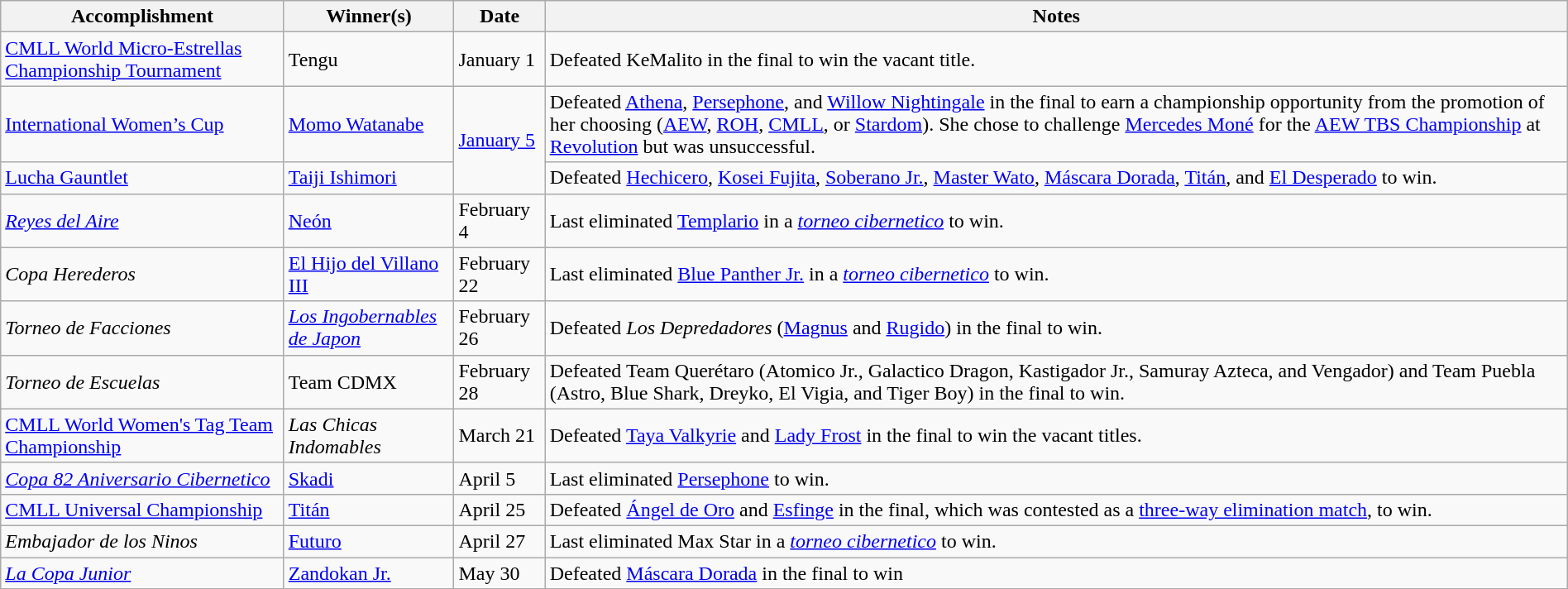<table class="wikitable" style="width:100%;">
<tr>
<th>Accomplishment</th>
<th>Winner(s)</th>
<th>Date</th>
<th>Notes</th>
</tr>
<tr>
<td><a href='#'>CMLL World Micro-Estrellas Championship Tournament</a></td>
<td>Tengu</td>
<td>January 1</td>
<td>Defeated KeMalito in the final to win the vacant title.</td>
</tr>
<tr>
<td><a href='#'>International Women’s Cup</a></td>
<td><a href='#'>Momo Watanabe</a></td>
<td rowspan=2><a href='#'>January 5</a></td>
<td>Defeated <a href='#'>Athena</a>, <a href='#'>Persephone</a>, and <a href='#'>Willow Nightingale</a> in the final to earn a championship opportunity from the promotion of her choosing (<a href='#'>AEW</a>, <a href='#'>ROH</a>, <a href='#'>CMLL</a>, or <a href='#'>Stardom</a>). She chose to challenge <a href='#'>Mercedes Moné</a> for the <a href='#'>AEW TBS Championship</a> at <a href='#'>Revolution</a> but was unsuccessful.</td>
</tr>
<tr>
<td><a href='#'>Lucha Gauntlet</a></td>
<td><a href='#'>Taiji Ishimori</a></td>
<td>Defeated <a href='#'>Hechicero</a>, <a href='#'>Kosei Fujita</a>, <a href='#'>Soberano Jr.</a>, <a href='#'>Master Wato</a>, <a href='#'>Máscara Dorada</a>, <a href='#'>Titán</a>, and <a href='#'>El Desperado</a> to win.</td>
</tr>
<tr>
<td><em><a href='#'>Reyes del Aire</a></em></td>
<td><a href='#'>Neón</a></td>
<td>February 4</td>
<td>Last eliminated <a href='#'>Templario</a> in a <em><a href='#'>torneo cibernetico</a></em> to win.</td>
</tr>
<tr>
<td><em>Copa Herederos</em></td>
<td><a href='#'>El Hijo del Villano III</a></td>
<td>February 22</td>
<td>Last eliminated <a href='#'>Blue Panther Jr.</a> in a <em><a href='#'>torneo cibernetico</a></em> to win.</td>
</tr>
<tr>
<td><em>Torneo de Facciones</em></td>
<td><em><a href='#'>Los Ingobernables de Japon</a></em><br></td>
<td>February 26</td>
<td>Defeated <em>Los Depredadores</em> (<a href='#'>Magnus</a> and <a href='#'>Rugido</a>) in the final to win.</td>
</tr>
<tr>
<td><em>Torneo de Escuelas</em></td>
<td>Team CDMX<br></td>
<td>February 28</td>
<td>Defeated Team Querétaro (Atomico Jr., Galactico Dragon, Kastigador Jr., Samuray Azteca, and Vengador) and Team Puebla (Astro, Blue Shark, Dreyko, El Vigia, and Tiger Boy) in the final to win.</td>
</tr>
<tr>
<td><a href='#'>CMLL World Women's Tag Team Championship</a></td>
<td><em>Las Chicas Indomables</em><br></td>
<td>March 21</td>
<td>Defeated <a href='#'>Taya Valkyrie</a> and <a href='#'>Lady Frost</a> in the final to win the vacant titles.</td>
</tr>
<tr>
<td><em><a href='#'>Copa 82 Aniversario Cibernetico</a></em></td>
<td><a href='#'>Skadi</a></td>
<td>April 5</td>
<td>Last eliminated <a href='#'>Persephone</a> to win.</td>
</tr>
<tr>
<td><a href='#'>CMLL Universal Championship</a></td>
<td><a href='#'>Titán</a></td>
<td>April 25</td>
<td>Defeated <a href='#'>Ángel de Oro</a> and <a href='#'>Esfinge</a> in the final, which was contested as a <a href='#'>three-way elimination match</a>, to win.</td>
</tr>
<tr>
<td><em>Embajador de los Ninos</em></td>
<td><a href='#'>Futuro</a></td>
<td>April 27</td>
<td>Last eliminated Max Star in a <em><a href='#'>torneo cibernetico</a></em> to win.</td>
</tr>
<tr>
<td><em><a href='#'>La Copa Junior</a></em></td>
<td><a href='#'>Zandokan Jr.</a></td>
<td>May 30</td>
<td>Defeated <a href='#'>Máscara Dorada</a> in the final to win</td>
</tr>
</table>
